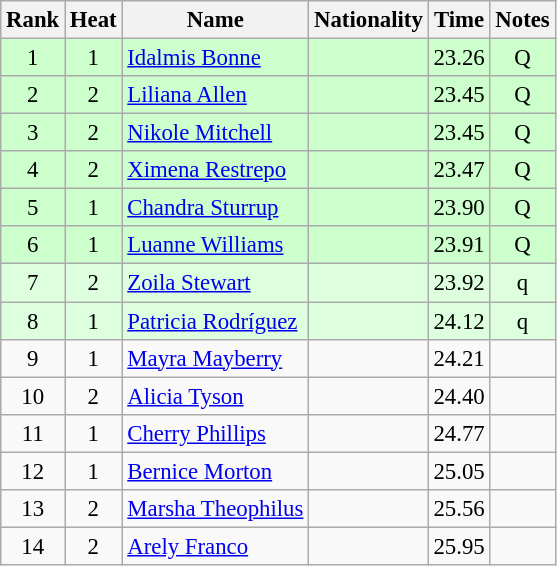<table class="wikitable sortable" style="text-align:center; font-size:95%">
<tr>
<th>Rank</th>
<th>Heat</th>
<th>Name</th>
<th>Nationality</th>
<th>Time</th>
<th>Notes</th>
</tr>
<tr bgcolor=ccffcc>
<td>1</td>
<td>1</td>
<td align=left><a href='#'>Idalmis Bonne</a></td>
<td align=left></td>
<td>23.26</td>
<td>Q</td>
</tr>
<tr bgcolor=ccffcc>
<td>2</td>
<td>2</td>
<td align=left><a href='#'>Liliana Allen</a></td>
<td align=left></td>
<td>23.45</td>
<td>Q</td>
</tr>
<tr bgcolor=ccffcc>
<td>3</td>
<td>2</td>
<td align=left><a href='#'>Nikole Mitchell</a></td>
<td align=left></td>
<td>23.45</td>
<td>Q</td>
</tr>
<tr bgcolor=ccffcc>
<td>4</td>
<td>2</td>
<td align=left><a href='#'>Ximena Restrepo</a></td>
<td align=left></td>
<td>23.47</td>
<td>Q</td>
</tr>
<tr bgcolor=ccffcc>
<td>5</td>
<td>1</td>
<td align=left><a href='#'>Chandra Sturrup</a></td>
<td align=left></td>
<td>23.90</td>
<td>Q</td>
</tr>
<tr bgcolor=ccffcc>
<td>6</td>
<td>1</td>
<td align=left><a href='#'>Luanne Williams</a></td>
<td align=left></td>
<td>23.91</td>
<td>Q</td>
</tr>
<tr bgcolor=ddffdd>
<td>7</td>
<td>2</td>
<td align=left><a href='#'>Zoila Stewart</a></td>
<td align=left></td>
<td>23.92</td>
<td>q</td>
</tr>
<tr bgcolor=ddffdd>
<td>8</td>
<td>1</td>
<td align=left><a href='#'>Patricia Rodríguez</a></td>
<td align=left></td>
<td>24.12</td>
<td>q</td>
</tr>
<tr>
<td>9</td>
<td>1</td>
<td align=left><a href='#'>Mayra Mayberry</a></td>
<td align=left></td>
<td>24.21</td>
<td></td>
</tr>
<tr>
<td>10</td>
<td>2</td>
<td align=left><a href='#'>Alicia Tyson</a></td>
<td align=left></td>
<td>24.40</td>
<td></td>
</tr>
<tr>
<td>11</td>
<td>1</td>
<td align=left><a href='#'>Cherry Phillips</a></td>
<td align=left></td>
<td>24.77</td>
<td></td>
</tr>
<tr>
<td>12</td>
<td>1</td>
<td align=left><a href='#'>Bernice Morton</a></td>
<td align=left></td>
<td>25.05</td>
<td></td>
</tr>
<tr>
<td>13</td>
<td>2</td>
<td align=left><a href='#'>Marsha Theophilus</a></td>
<td align=left></td>
<td>25.56</td>
<td></td>
</tr>
<tr>
<td>14</td>
<td>2</td>
<td align=left><a href='#'>Arely Franco</a></td>
<td align=left></td>
<td>25.95</td>
<td></td>
</tr>
</table>
